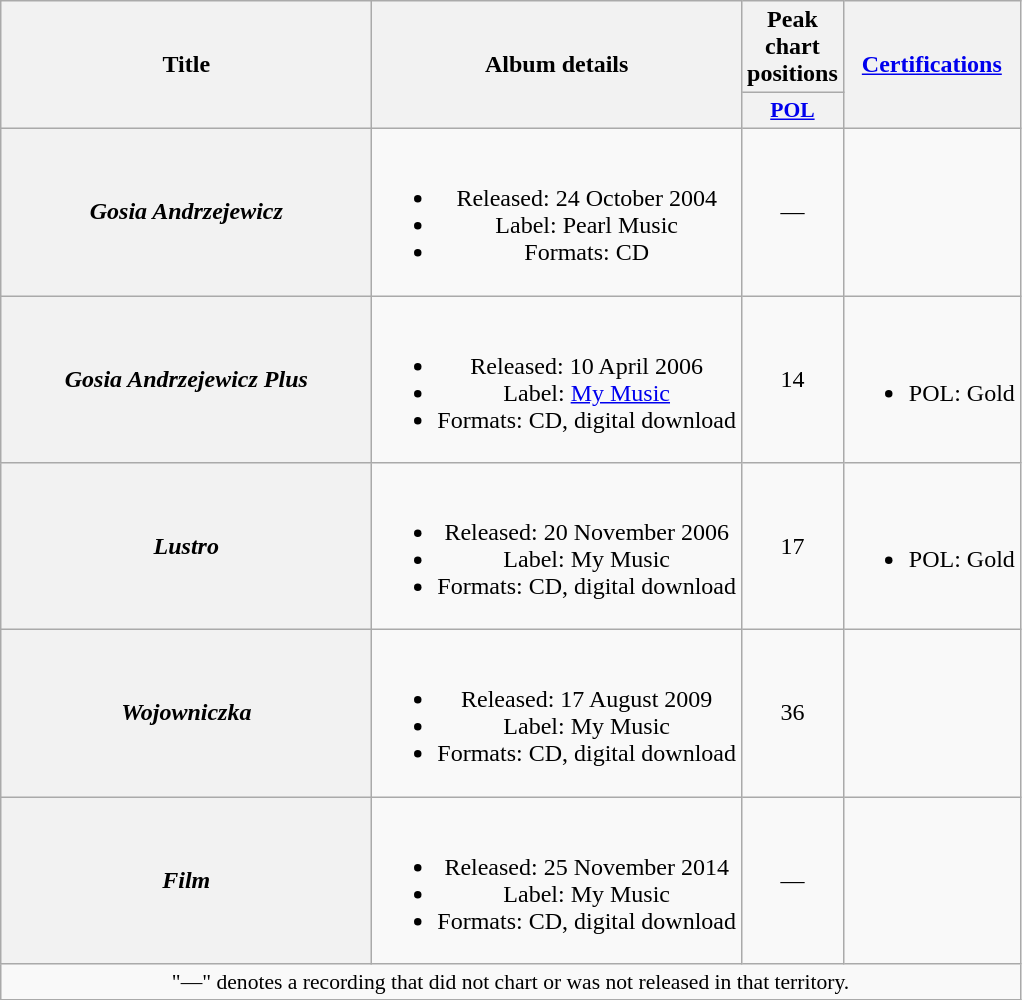<table class="wikitable plainrowheaders" style="text-align:center;">
<tr>
<th scope="col" rowspan="2" style="width:15em;">Title</th>
<th scope="col" rowspan="2">Album details</th>
<th scope="col" colspan="1">Peak chart positions</th>
<th scope="col" rowspan="2"><a href='#'>Certifications</a></th>
</tr>
<tr>
<th scope="col" style="width:3em;font-size:90%;"><a href='#'>POL</a><br></th>
</tr>
<tr>
<th scope="row"><em>Gosia Andrzejewicz</em></th>
<td><br><ul><li>Released: 24 October 2004</li><li>Label: Pearl Music</li><li>Formats: CD</li></ul></td>
<td>—</td>
<td></td>
</tr>
<tr>
<th scope="row"><em>Gosia Andrzejewicz Plus</em></th>
<td><br><ul><li>Released: 10 April 2006</li><li>Label: <a href='#'>My Music</a></li><li>Formats: CD, digital download</li></ul></td>
<td>14</td>
<td><br><ul><li>POL: Gold</li></ul></td>
</tr>
<tr>
<th scope="row"><em>Lustro</em></th>
<td><br><ul><li>Released: 20 November 2006</li><li>Label: My Music</li><li>Formats: CD, digital download</li></ul></td>
<td>17</td>
<td><br><ul><li>POL: Gold</li></ul></td>
</tr>
<tr>
<th scope="row"><em>Wojowniczka</em></th>
<td><br><ul><li>Released: 17 August 2009</li><li>Label: My Music</li><li>Formats: CD, digital download</li></ul></td>
<td>36</td>
<td></td>
</tr>
<tr>
<th scope="row"><em>Film</em></th>
<td><br><ul><li>Released: 25 November 2014</li><li>Label: My Music</li><li>Formats: CD, digital download</li></ul></td>
<td>—</td>
<td></td>
</tr>
<tr>
<td colspan="20" style="font-size:90%">"—" denotes a recording that did not chart or was not released in that territory.</td>
</tr>
</table>
